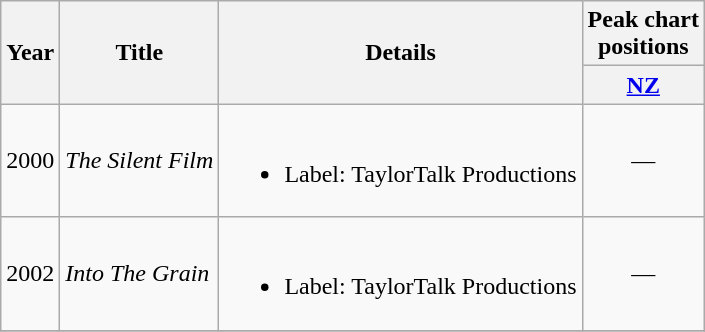<table class="wikitable plainrowheaders">
<tr>
<th rowspan="2">Year</th>
<th rowspan="2">Title</th>
<th rowspan="2">Details</th>
<th>Peak chart<br>positions</th>
</tr>
<tr>
<th><a href='#'>NZ</a></th>
</tr>
<tr>
<td>2000</td>
<td><em>The Silent Film</em></td>
<td><br><ul><li>Label: TaylorTalk Productions</li></ul></td>
<td align="center">—</td>
</tr>
<tr>
<td>2002</td>
<td><em>Into The Grain</em></td>
<td><br><ul><li>Label: TaylorTalk Productions</li></ul></td>
<td align="center">—</td>
</tr>
<tr>
</tr>
</table>
